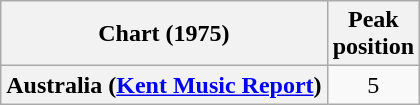<table class="wikitable plainrowheaders" style="text-align:center">
<tr>
<th>Chart (1975)</th>
<th>Peak<br>position</th>
</tr>
<tr>
<th scope="row">Australia (<a href='#'>Kent Music Report</a>)</th>
<td>5</td>
</tr>
</table>
